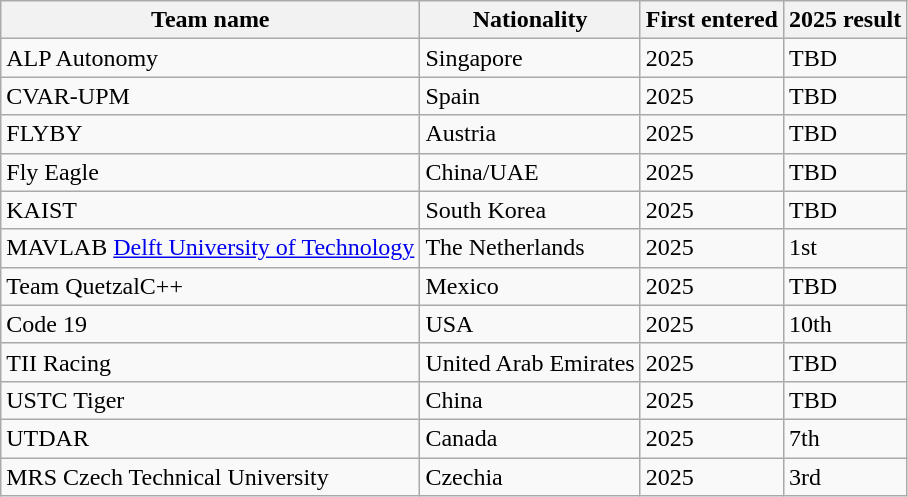<table class="wikitable">
<tr>
<th>Team name</th>
<th>Nationality</th>
<th>First entered</th>
<th>2025 result</th>
</tr>
<tr>
<td>ALP Autonomy</td>
<td>Singapore</td>
<td>2025</td>
<td>TBD</td>
</tr>
<tr>
<td>CVAR-UPM</td>
<td>Spain</td>
<td>2025</td>
<td>TBD</td>
</tr>
<tr>
<td>FLYBY</td>
<td>Austria</td>
<td>2025</td>
<td>TBD</td>
</tr>
<tr>
<td>Fly Eagle</td>
<td>China/UAE</td>
<td>2025</td>
<td>TBD</td>
</tr>
<tr>
<td>KAIST</td>
<td>South Korea</td>
<td>2025</td>
<td>TBD</td>
</tr>
<tr>
<td>MAVLAB <a href='#'>Delft University of Technology</a></td>
<td>The Netherlands</td>
<td>2025</td>
<td>1st</td>
</tr>
<tr>
<td>Team QuetzalC++</td>
<td>Mexico</td>
<td>2025</td>
<td>TBD</td>
</tr>
<tr>
<td>Code 19</td>
<td>USA</td>
<td>2025</td>
<td>10th</td>
</tr>
<tr>
<td>TII Racing</td>
<td>United Arab Emirates</td>
<td>2025</td>
<td>TBD</td>
</tr>
<tr>
<td>USTC Tiger</td>
<td>China</td>
<td>2025</td>
<td>TBD</td>
</tr>
<tr>
<td>UTDAR</td>
<td>Canada</td>
<td>2025</td>
<td>7th</td>
</tr>
<tr>
<td>MRS Czech Technical University</td>
<td>Czechia</td>
<td>2025</td>
<td>3rd</td>
</tr>
</table>
